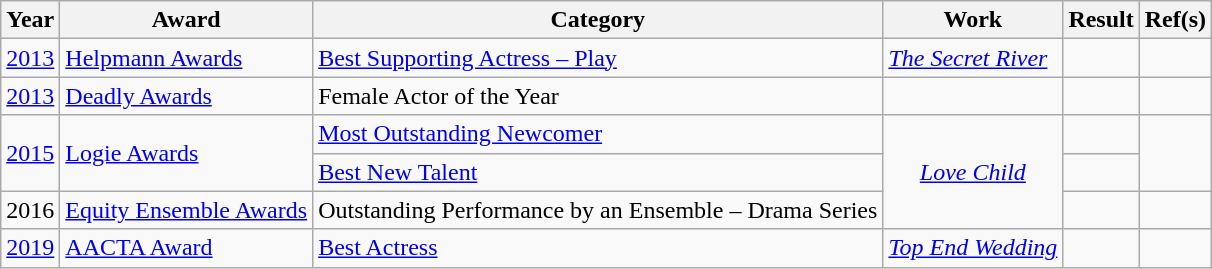<table class="wikitable sortable">
<tr>
<th>Year</th>
<th>Award</th>
<th>Category</th>
<th>Work</th>
<th>Result</th>
<th class="unsortable">Ref(s)</th>
</tr>
<tr>
<td><a href='#'>2013</a></td>
<td><a href='#'>Helpmann Awards</a></td>
<td><a href='#'>Best Supporting Actress – Play</a></td>
<td><em><a href='#'>The Secret River</a></em></td>
<td></td>
<td align="center"></td>
</tr>
<tr>
<td><a href='#'>2013</a></td>
<td><a href='#'>Deadly Awards</a></td>
<td>Female Actor of the Year</td>
<td></td>
<td></td>
<td align="center"></td>
</tr>
<tr>
<td rowspan="2"><a href='#'>2015</a></td>
<td rowspan="2"><a href='#'>Logie Awards</a></td>
<td><a href='#'>Most Outstanding Newcomer</a></td>
<td rowspan="3" align="center"><em><a href='#'>Love Child</a></em></td>
<td></td>
<td rowspan="2" align="center"></td>
</tr>
<tr>
<td><a href='#'>Best New Talent</a></td>
<td></td>
</tr>
<tr>
<td>2016</td>
<td><a href='#'>Equity Ensemble Awards</a></td>
<td>Outstanding Performance by an Ensemble – Drama Series</td>
<td></td>
<td align="center"></td>
</tr>
<tr>
<td><a href='#'>2019</a></td>
<td><a href='#'>AACTA Award</a></td>
<td><a href='#'>Best Actress</a></td>
<td><em><a href='#'>Top End Wedding</a></em></td>
<td></td>
<td align="center"></td>
</tr>
</table>
